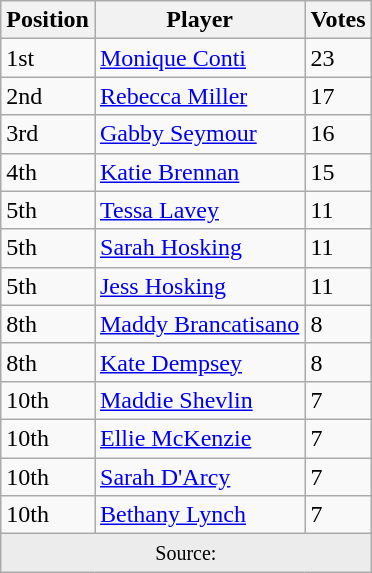<table class="wikitable">
<tr>
<th>Position</th>
<th>Player</th>
<th>Votes</th>
</tr>
<tr>
<td>1st</td>
<td><a href='#'>Monique Conti</a></td>
<td>23</td>
</tr>
<tr>
<td>2nd</td>
<td><a href='#'>Rebecca Miller</a></td>
<td>17</td>
</tr>
<tr>
<td>3rd</td>
<td><a href='#'>Gabby Seymour</a></td>
<td>16</td>
</tr>
<tr>
<td>4th</td>
<td><a href='#'>Katie Brennan</a></td>
<td>15</td>
</tr>
<tr>
<td>5th</td>
<td><a href='#'>Tessa Lavey</a></td>
<td>11</td>
</tr>
<tr>
<td>5th</td>
<td><a href='#'>Sarah Hosking</a></td>
<td>11</td>
</tr>
<tr>
<td>5th</td>
<td><a href='#'>Jess Hosking</a></td>
<td>11</td>
</tr>
<tr>
<td>8th</td>
<td><a href='#'>Maddy Brancatisano</a></td>
<td>8</td>
</tr>
<tr>
<td>8th</td>
<td><a href='#'>Kate Dempsey</a></td>
<td>8</td>
</tr>
<tr>
<td>10th</td>
<td><a href='#'>Maddie Shevlin</a></td>
<td>7</td>
</tr>
<tr>
<td>10th</td>
<td><a href='#'>Ellie McKenzie</a></td>
<td>7</td>
</tr>
<tr>
<td>10th</td>
<td><a href='#'>Sarah D'Arcy</a></td>
<td>7</td>
</tr>
<tr>
<td>10th</td>
<td><a href='#'>Bethany Lynch</a></td>
<td>7</td>
</tr>
<tr>
<td colspan="4" style="text-align: center; background: #ececec;"><small>Source:</small></td>
</tr>
</table>
